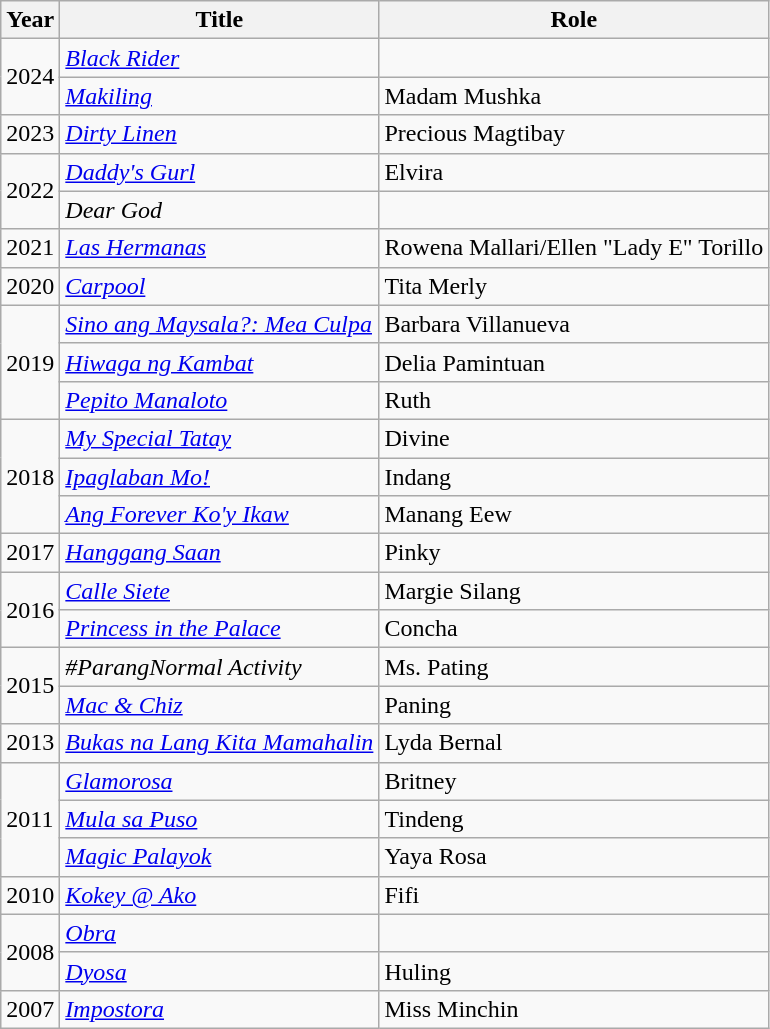<table class="wikitable">
<tr>
<th>Year</th>
<th>Title</th>
<th>Role</th>
</tr>
<tr>
<td rowspan="2">2024</td>
<td><a href='#'><em>Black Rider</em></a></td>
<td></td>
</tr>
<tr>
<td><a href='#'><em>Makiling</em></a></td>
<td>Madam Mushka</td>
</tr>
<tr>
<td>2023</td>
<td><em><a href='#'>Dirty Linen</a></em></td>
<td>Precious Magtibay</td>
</tr>
<tr>
<td rowspan="2">2022</td>
<td><em><a href='#'>Daddy's Gurl</a></em></td>
<td>Elvira</td>
</tr>
<tr>
<td><em>Dear God</em></td>
<td></td>
</tr>
<tr>
<td>2021</td>
<td><em><a href='#'>Las Hermanas</a></em></td>
<td>Rowena Mallari/Ellen "Lady E" Torillo</td>
</tr>
<tr>
<td>2020</td>
<td><em><a href='#'>Carpool</a></em></td>
<td>Tita Merly</td>
</tr>
<tr>
<td rowspan="3">2019</td>
<td><em><a href='#'>Sino ang Maysala?: Mea Culpa</a></em></td>
<td>Barbara Villanueva</td>
</tr>
<tr>
<td><em><a href='#'>Hiwaga ng Kambat</a></em></td>
<td>Delia Pamintuan</td>
</tr>
<tr>
<td><em><a href='#'>Pepito Manaloto</a></em></td>
<td>Ruth</td>
</tr>
<tr>
<td rowspan="3">2018</td>
<td><em><a href='#'>My Special Tatay</a></em></td>
<td>Divine</td>
</tr>
<tr>
<td><em><a href='#'>Ipaglaban Mo!</a></em></td>
<td>Indang</td>
</tr>
<tr>
<td><em><a href='#'>Ang Forever Ko'y Ikaw</a></em></td>
<td>Manang Eew</td>
</tr>
<tr>
<td>2017</td>
<td><em><a href='#'>Hanggang Saan</a></em></td>
<td>Pinky</td>
</tr>
<tr>
<td rowspan="2">2016</td>
<td><em><a href='#'>Calle Siete</a></em></td>
<td>Margie Silang</td>
</tr>
<tr>
<td><em><a href='#'>Princess in the Palace</a></em></td>
<td>Concha</td>
</tr>
<tr>
<td rowspan="2">2015</td>
<td><em>#ParangNormal Activity</em></td>
<td>Ms. Pating</td>
</tr>
<tr>
<td><em><a href='#'>Mac & Chiz</a></em></td>
<td>Paning</td>
</tr>
<tr>
<td>2013</td>
<td><em><a href='#'>Bukas na Lang Kita Mamahalin</a></em></td>
<td>Lyda Bernal</td>
</tr>
<tr>
<td rowspan="3">2011</td>
<td><em><a href='#'>Glamorosa</a></em></td>
<td>Britney</td>
</tr>
<tr>
<td><em><a href='#'>Mula sa Puso</a></em></td>
<td>Tindeng</td>
</tr>
<tr>
<td><em><a href='#'>Magic Palayok</a></em></td>
<td>Yaya Rosa</td>
</tr>
<tr>
<td>2010</td>
<td><em><a href='#'>Kokey @ Ako</a></em></td>
<td>Fifi</td>
</tr>
<tr>
<td rowspan="2">2008</td>
<td><em><a href='#'>Obra</a></em></td>
<td></td>
</tr>
<tr>
<td><em><a href='#'>Dyosa</a></em></td>
<td>Huling</td>
</tr>
<tr>
<td>2007</td>
<td><em><a href='#'>Impostora</a></em></td>
<td>Miss Minchin</td>
</tr>
</table>
